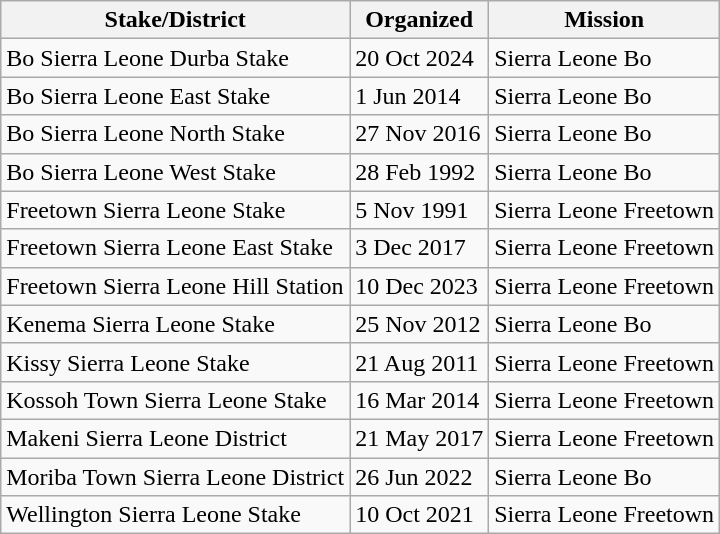<table class="wikitable sortable">
<tr>
<th>Stake/District</th>
<th data-sort-type=date>Organized</th>
<th>Mission</th>
</tr>
<tr>
<td>Bo Sierra Leone Durba Stake</td>
<td>20 Oct 2024</td>
<td>Sierra Leone Bo</td>
</tr>
<tr>
<td>Bo Sierra Leone East Stake</td>
<td>1 Jun 2014</td>
<td>Sierra Leone Bo</td>
</tr>
<tr>
<td>Bo Sierra Leone North Stake</td>
<td>27 Nov 2016</td>
<td>Sierra Leone Bo</td>
</tr>
<tr>
<td>Bo Sierra Leone West Stake</td>
<td>28 Feb 1992</td>
<td>Sierra Leone Bo</td>
</tr>
<tr>
<td>Freetown Sierra Leone Stake</td>
<td>5 Nov 1991</td>
<td>Sierra Leone Freetown</td>
</tr>
<tr>
<td>Freetown Sierra Leone East Stake</td>
<td>3 Dec 2017</td>
<td>Sierra Leone Freetown</td>
</tr>
<tr>
<td>Freetown Sierra Leone Hill Station</td>
<td>10 Dec 2023</td>
<td>Sierra Leone Freetown</td>
</tr>
<tr>
<td>Kenema Sierra Leone Stake</td>
<td>25 Nov 2012</td>
<td>Sierra Leone Bo</td>
</tr>
<tr>
<td>Kissy Sierra Leone Stake</td>
<td>21 Aug 2011</td>
<td>Sierra Leone Freetown</td>
</tr>
<tr>
<td>Kossoh Town Sierra Leone Stake</td>
<td>16 Mar 2014</td>
<td>Sierra Leone Freetown</td>
</tr>
<tr>
<td>Makeni Sierra Leone District</td>
<td>21 May 2017</td>
<td>Sierra Leone Freetown</td>
</tr>
<tr>
<td>Moriba Town Sierra Leone District</td>
<td>26 Jun 2022</td>
<td>Sierra Leone Bo</td>
</tr>
<tr>
<td>Wellington Sierra Leone Stake</td>
<td>10 Oct 2021</td>
<td>Sierra Leone Freetown</td>
</tr>
</table>
